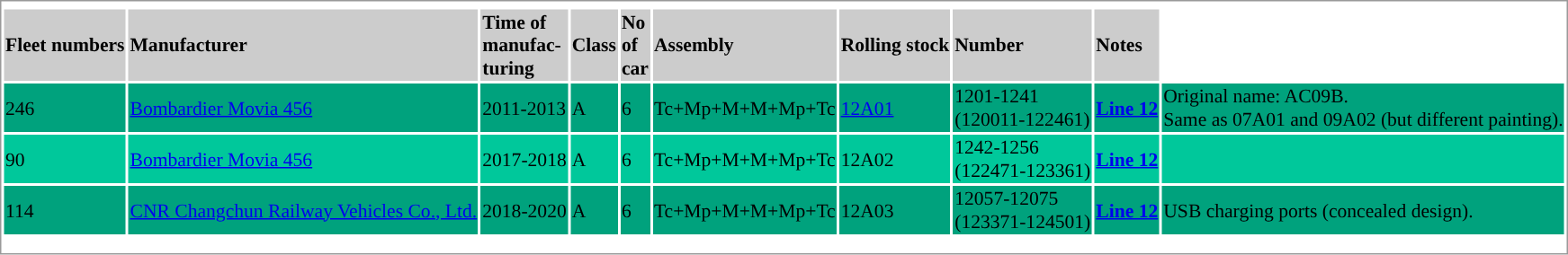<table border=0 style="border:1px solid #999;background-color:white;text-align:left;font-size:90%" class="mw-collapsible sortable">
<tr>
<th colspan="9" style="text-align: center"></th>
</tr>
<tr bgcolor=#cccccc>
<th>Fleet numbers</th>
<th>Manufacturer</th>
<th>Time of <br> manufac-<br>turing</th>
<th>Class</th>
<th>No <br>of<br> car</th>
<th class="unsortable">Assembly</th>
<th>Rolling stock</th>
<th>Number</th>
<th class="unsortable">Notes<br><onlyinclude></th>
</tr>
<tr bgcolor=#00a27d>
<td>246</td>
<td><a href='#'>Bombardier Movia 456</a></td>
<td>2011-2013</td>
<td>A</td>
<td>6</td>
<td>Tc+Mp+M+M+Mp+Tc</td>
<td><a href='#'>12A01</a></td>
<td>1201-1241<br>(120011-122461)<includeonly></td>
<td><a href='#'><span><strong>Line 12</strong></span></a></includeonly></td>
<td>Original name: AC09B.<br> Same as 07A01 and 09A02 (but different painting).</td>
</tr>
<tr bgcolor=#00c89b>
<td>90</td>
<td><a href='#'>Bombardier Movia 456</a></td>
<td>2017-2018</td>
<td>A</td>
<td>6</td>
<td>Tc+Mp+M+M+Mp+Tc</td>
<td>12A02</td>
<td>1242-1256<br>(122471-123361)<includeonly></td>
<td><a href='#'><span><strong>Line 12</strong></span></a></includeonly></td>
<td></td>
</tr>
<tr bgcolor=#00a27d>
<td>114</td>
<td><a href='#'>CNR Changchun Railway Vehicles Co., Ltd.</a></td>
<td>2018-2020</td>
<td>A</td>
<td>6</td>
<td>Tc+Mp+M+M+Mp+Tc</td>
<td>12A03</td>
<td>12057-12075<br>(123371-124501)<includeonly></td>
<td><a href='#'><span><strong>Line 12</strong></span></a></includeonly></td>
<td>USB charging ports (concealed design).<br></onlyinclude></td>
</tr>
<tr style="background:#">
<td colspan="9"></td>
</tr>
<tr>
<td colspan = "9"></td>
</tr>
<tr style="background: #">
<td colspan = "9"></td>
</tr>
</table>
